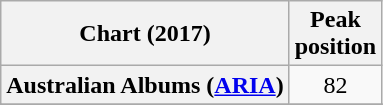<table class="wikitable sortable plainrowheaders" style="text-align:center">
<tr>
<th scope="col">Chart (2017)</th>
<th scope="col">Peak<br>position</th>
</tr>
<tr>
<th scope="row">Australian Albums (<a href='#'>ARIA</a>)</th>
<td>82</td>
</tr>
<tr>
</tr>
<tr>
</tr>
<tr>
</tr>
<tr>
</tr>
<tr>
</tr>
<tr>
</tr>
<tr>
</tr>
<tr>
</tr>
<tr>
</tr>
<tr>
</tr>
<tr>
</tr>
<tr>
</tr>
</table>
